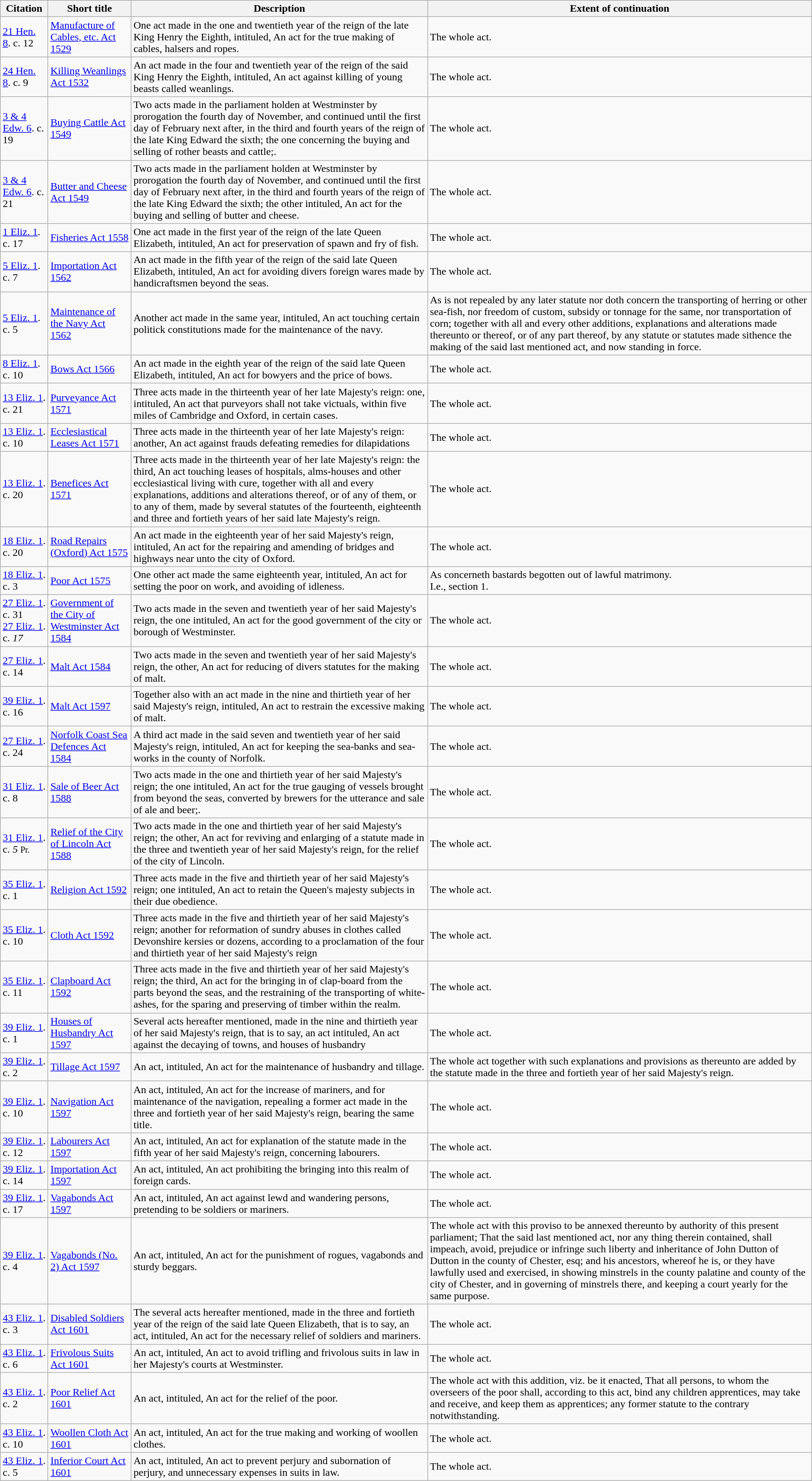<table class="wikitable">
<tr>
<th>Citation</th>
<th>Short title</th>
<th>Description</th>
<th>Extent of continuation</th>
</tr>
<tr>
<td><a href='#'>21 Hen. 8</a>. c. 12</td>
<td><a href='#'>Manufacture of Cables, etc. Act 1529</a></td>
<td>One act made in the one and twentieth year of the reign of the late King Henry the Eighth, intituled, An act for the true making of cables, halsers and ropes.</td>
<td>The whole act.</td>
</tr>
<tr>
<td><a href='#'>24 Hen. 8</a>. c. 9</td>
<td><a href='#'>Killing Weanlings Act 1532</a></td>
<td>An act made in the four and twentieth year of the reign of the said King Henry the Eighth, intituled, An act against killing of young beasts called weanlings.</td>
<td>The whole act.</td>
</tr>
<tr>
<td><a href='#'>3 & 4 Edw. 6</a>. c. 19</td>
<td><a href='#'>Buying Cattle Act 1549</a></td>
<td>Two acts made in the parliament holden at Westminster by prorogation the fourth day of November, and continued until the first day of February next after, in the third and fourth years of the reign of the late King Edward the sixth; the one concerning the buying and selling of rother beasts and cattle;.</td>
<td>The whole act.</td>
</tr>
<tr>
<td><a href='#'>3 & 4 Edw. 6</a>. c. 21</td>
<td><a href='#'>Butter and Cheese Act 1549</a></td>
<td>Two acts made in the parliament holden at Westminster by prorogation the fourth day of November, and continued until the first day of February next after, in the third and fourth years of the reign of the late King Edward the sixth; the other intituled, An act for the buying and selling of butter and cheese.</td>
<td>The whole act.</td>
</tr>
<tr>
<td><a href='#'>1 Eliz. 1</a>. c. 17</td>
<td><a href='#'>Fisheries Act 1558</a></td>
<td>One act made in the first year of the reign of the late Queen Elizabeth, intituled, An act for preservation of spawn and fry of fish.</td>
<td>The whole act.</td>
</tr>
<tr>
<td><a href='#'>5 Eliz. 1</a>. c. 7</td>
<td><a href='#'>Importation Act 1562</a></td>
<td>An act made in the fifth year of the reign of the said late Queen Elizabeth, intituled, An act for avoiding divers foreign wares made by handicraftsmen beyond the seas.</td>
<td>The whole act.</td>
</tr>
<tr>
<td><a href='#'>5 Eliz. 1</a>. c. 5</td>
<td><a href='#'>Maintenance of the Navy Act 1562</a></td>
<td>Another act made in the same year, intituled, An act touching certain politick constitutions made for the maintenance of the navy.</td>
<td>As is not repealed by any later statute nor doth concern the transporting of herring or other sea-fish, nor freedom of custom, subsidy or tonnage for the same, nor transportation of corn; together with all and every other additions, explanations and alterations made thereunto or thereof, or of any part thereof, by any statute or statutes made sithence the making of the said last mentioned act, and now standing in force.</td>
</tr>
<tr>
<td><a href='#'>8 Eliz. 1</a>. c. 10</td>
<td><a href='#'>Bows Act 1566</a></td>
<td>An act made in the eighth year of the reign of the said late Queen Elizabeth, intituled, An act for bowyers and the price of bows.</td>
<td>The whole act.</td>
</tr>
<tr>
<td><a href='#'>13 Eliz. 1</a>. c. 21</td>
<td><a href='#'>Purveyance Act 1571</a></td>
<td>Three acts made in the thirteenth year of her late Majesty's reign: one, intituled, An act that purveyors shall not take victuals, within five miles of Cambridge and Oxford, in certain cases.</td>
<td>The whole act.</td>
</tr>
<tr>
<td><a href='#'>13 Eliz. 1</a>. c. 10</td>
<td><a href='#'>Ecclesiastical Leases Act 1571</a></td>
<td>Three acts made in the thirteenth year of her late Majesty's reign: another, An act against frauds defeating remedies for dilapidations</td>
<td>The whole act.</td>
</tr>
<tr>
<td><a href='#'>13 Eliz. 1</a>. c. 20</td>
<td><a href='#'>Benefices Act 1571</a></td>
<td>Three acts made in the thirteenth year of her late Majesty's reign: the third, An act touching leases of hospitals, alms-houses and other ecclesiastical living with cure, together with all and every explanations, additions and alterations thereof, or of any of them, or to any of them, made by several statutes of the fourteenth, eighteenth and three and fortieth years of her said late Majesty's reign.</td>
<td>The whole act.</td>
</tr>
<tr>
<td><a href='#'>18 Eliz. 1</a>. c. 20</td>
<td><a href='#'>Road Repairs (Oxford) Act 1575</a></td>
<td>An act made in the eighteenth year of her said Majesty's reign, intituled, An act for the repairing and amending of bridges and highways near unto the city of Oxford.</td>
<td>The whole act.</td>
</tr>
<tr>
<td><a href='#'>18 Eliz. 1</a>. c. 3</td>
<td><a href='#'>Poor Act 1575</a></td>
<td>One other act made the same eighteenth year, intituled, An act for setting the poor on work, and avoiding of idleness.</td>
<td>As concerneth bastards begotten out of lawful matrimony.<br>I.e., section 1.</td>
</tr>
<tr>
<td><a href='#'>27 Eliz. 1</a>. c. 31<br><a href='#'>27 Eliz. 1</a>. c. <em>17</em></td>
<td><a href='#'>Government of the City of Westminster Act 1584</a></td>
<td>Two acts made in the seven and twentieth year of her said Majesty's reign, the one intituled, An act for the good government of the city or borough of Westminster.</td>
<td>The whole act.</td>
</tr>
<tr>
<td><a href='#'>27 Eliz. 1</a>. c. 14</td>
<td><a href='#'>Malt Act 1584</a></td>
<td>Two acts made in the seven and twentieth year of her said Majesty's reign, the other, An act for reducing of divers statutes for the making of malt.</td>
<td>The whole act.</td>
</tr>
<tr>
<td><a href='#'>39 Eliz. 1</a>. c. 16</td>
<td><a href='#'>Malt Act 1597</a></td>
<td>Together also with an act made in the nine and thirtieth year of her said Majesty's reign, intituled, An act to restrain the excessive making of malt.</td>
<td>The whole act.</td>
</tr>
<tr>
<td><a href='#'>27 Eliz. 1</a>. c. 24</td>
<td><a href='#'>Norfolk Coast Sea Defences Act 1584</a></td>
<td>A third act made in the said seven and twentieth year of her said Majesty's reign, intituled, An act for keeping the sea-banks and sea-works in the county of Norfolk.</td>
<td>The whole act.</td>
</tr>
<tr>
<td><a href='#'>31 Eliz. 1</a>. c. 8</td>
<td><a href='#'>Sale of Beer Act 1588</a></td>
<td>Two acts made in the one and thirtieth year of her said Majesty's reign; the one intituled, An act for the true gauging of vessels brought from beyond the seas, converted by brewers for the utterance and sale of ale and beer;.</td>
<td>The whole act.</td>
</tr>
<tr>
<td><a href='#'>31 Eliz. 1</a>. c. <em>5</em> <small>Pr.</small></td>
<td><a href='#'>Relief of the City of Lincoln Act 1588</a></td>
<td>Two acts made in the one and thirtieth year of her said Majesty's reign; the other, An act for reviving and enlarging of a statute made in the three and twentieth year of her said Majesty's reign, for the relief of the city of Lincoln.</td>
<td>The whole act.</td>
</tr>
<tr>
<td><a href='#'>35 Eliz. 1</a>. c. 1</td>
<td><a href='#'>Religion Act 1592</a></td>
<td>Three acts made in the five and thirtieth year of her said Majesty's reign; one intituled, An act to retain the Queen's majesty subjects in their due obedience.</td>
<td>The whole act.</td>
</tr>
<tr>
<td><a href='#'>35 Eliz. 1</a>. c. 10</td>
<td><a href='#'>Cloth Act 1592</a></td>
<td>Three acts made in the five and thirtieth year of her said Majesty's reign; another for reformation of sundry abuses in clothes called Devonshire kersies or dozens, according to a proclamation of the four and thirtieth year of her said Majesty's reign</td>
<td>The whole act.</td>
</tr>
<tr>
<td><a href='#'>35 Eliz. 1</a>. c. 11</td>
<td><a href='#'>Clapboard Act 1592</a></td>
<td>Three acts made in the five and thirtieth year of her said Majesty's reign; the third, An act for the bringing in of clap-board from the parts beyond the seas, and the restraining of the transporting of white-ashes, for the sparing and preserving of timber within the realm.</td>
<td>The whole act.</td>
</tr>
<tr>
<td><a href='#'>39 Eliz. 1</a>. c. 1</td>
<td><a href='#'>Houses of Husbandry Act 1597</a></td>
<td>Several acts hereafter mentioned, made in the nine and thirtieth year of her said Majesty's reign, that is to say, an act intituled, An act against the decaying of towns, and houses of husbandry</td>
<td>The whole act.</td>
</tr>
<tr>
<td><a href='#'>39 Eliz. 1</a>. c. 2</td>
<td><a href='#'>Tillage Act 1597</a></td>
<td>An act, intituled, An act for the maintenance of husbandry and tillage.</td>
<td>The whole act together with such explanations and provisions as thereunto are added by the statute made in the three and fortieth year of her said Majesty's reign.</td>
</tr>
<tr>
<td><a href='#'>39 Eliz. 1</a>. c. 10</td>
<td><a href='#'>Navigation Act 1597</a></td>
<td>An act, intituled, An act for the increase of mariners, and for maintenance of the navigation, repealing a former act made in the three and fortieth year of her said Majesty's reign, bearing the same title.</td>
<td>The whole act.</td>
</tr>
<tr>
<td><a href='#'>39 Eliz. 1</a>. c. 12</td>
<td><a href='#'>Labourers Act 1597</a></td>
<td>An act, intituled, An act for explanation of the statute made in the fifth year of her said Majesty's reign, concerning labourers.</td>
<td>The whole act.</td>
</tr>
<tr>
<td><a href='#'>39 Eliz. 1</a>. c. 14</td>
<td><a href='#'>Importation Act 1597</a></td>
<td>An act, intituled, An act prohibiting the bringing into this realm of foreign cards.</td>
<td>The whole act.</td>
</tr>
<tr>
<td><a href='#'>39 Eliz. 1</a>. c. 17</td>
<td><a href='#'>Vagabonds Act 1597</a></td>
<td>An act, intituled, An act against lewd and wandering persons, pretending to be soldiers or mariners.</td>
<td>The whole act.</td>
</tr>
<tr>
<td><a href='#'>39 Eliz. 1</a>. c. 4</td>
<td><a href='#'>Vagabonds (No. 2) Act 1597</a></td>
<td>An act, intituled, An act for the punishment of rogues, vagabonds and sturdy beggars.</td>
<td>The whole act with this proviso to be annexed thereunto by authority of this present parliament; That the said last mentioned act, nor any thing therein contained, shall impeach, avoid, prejudice or infringe such liberty and inheritance of John Dutton of Dutton in the county of Chester, esq; and his ancestors, whereof he is, or they have lawfully used and exercised, in showing minstrels in the county palatine and county of the city of Chester, and in governing of minstrels there, and keeping a court yearly for the same purpose.</td>
</tr>
<tr>
<td><a href='#'>43 Eliz. 1</a>. c. 3</td>
<td><a href='#'>Disabled Soldiers Act 1601</a></td>
<td>The several acts hereafter mentioned, made in the three and fortieth year of the reign of the said late Queen Elizabeth, that is to say, an act, intituled, An act for the necessary relief of soldiers and mariners.</td>
<td>The whole act.</td>
</tr>
<tr>
<td><a href='#'>43 Eliz. 1</a>. c. 6</td>
<td><a href='#'>Frivolous Suits Act 1601</a></td>
<td>An act, intituled, An act to avoid trifling and frivolous suits in law in her Majesty's courts at Westminster.</td>
<td>The whole act.</td>
</tr>
<tr>
<td><a href='#'>43 Eliz. 1</a>. c. 2</td>
<td><a href='#'>Poor Relief Act 1601</a></td>
<td>An act, intituled, An act for the relief of the poor.</td>
<td>The whole act with this addition, viz. be it enacted, That all persons, to whom the overseers of the poor shall, according to this act, bind any children apprentices, may take and receive, and keep them as apprentices; any former statute to the contrary notwithstanding.</td>
</tr>
<tr>
<td><a href='#'>43 Eliz. 1</a>. c. 10</td>
<td><a href='#'>Woollen Cloth Act 1601</a></td>
<td>An act, intituled, An act for the true making and working of woollen clothes.</td>
<td>The whole act.</td>
</tr>
<tr>
<td><a href='#'>43 Eliz. 1</a>. c. 5</td>
<td><a href='#'>Inferior Court Act 1601</a></td>
<td>An act, intituled, An act to prevent perjury and subornation of perjury, and unnecessary expenses in suits in law.</td>
<td>The whole act.</td>
</tr>
</table>
